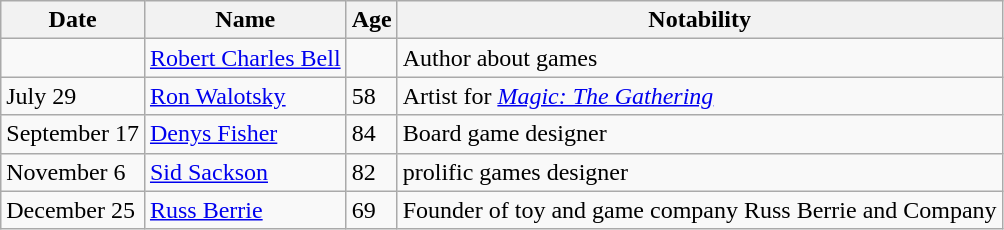<table class="wikitable">
<tr>
<th>Date</th>
<th>Name</th>
<th>Age</th>
<th>Notability</th>
</tr>
<tr>
<td></td>
<td><a href='#'>Robert Charles Bell</a></td>
<td></td>
<td>Author about games</td>
</tr>
<tr>
<td>July 29</td>
<td><a href='#'>Ron Walotsky</a></td>
<td>58</td>
<td>Artist for <em><a href='#'>Magic: The Gathering</a></em></td>
</tr>
<tr>
<td>September 17</td>
<td><a href='#'>Denys Fisher</a></td>
<td>84</td>
<td>Board game designer</td>
</tr>
<tr>
<td>November 6</td>
<td><a href='#'>Sid Sackson</a></td>
<td>82</td>
<td>prolific games designer</td>
</tr>
<tr>
<td>December 25</td>
<td><a href='#'>Russ Berrie</a></td>
<td>69</td>
<td>Founder of toy and game company Russ Berrie and Company</td>
</tr>
</table>
